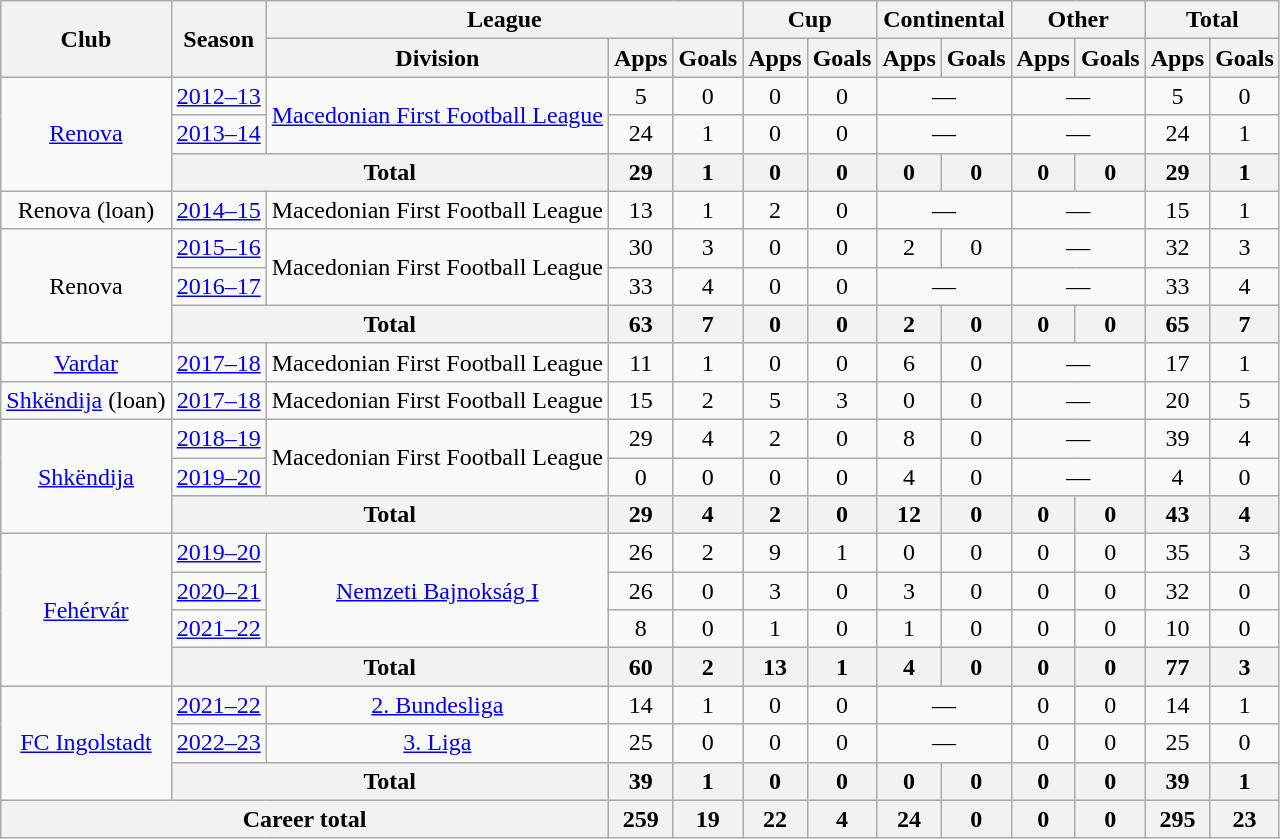<table class="wikitable" style="text-align:center">
<tr>
<th rowspan="2">Club</th>
<th rowspan="2">Season</th>
<th colspan="3">League</th>
<th colspan="2">Cup</th>
<th colspan="2">Continental</th>
<th colspan="2">Other</th>
<th colspan="2">Total</th>
</tr>
<tr>
<th>Division</th>
<th>Apps</th>
<th>Goals</th>
<th>Apps</th>
<th>Goals</th>
<th>Apps</th>
<th>Goals</th>
<th>Apps</th>
<th>Goals</th>
<th>Apps</th>
<th>Goals</th>
</tr>
<tr>
<td rowspan="3"><a href='#'>Renova</a></td>
<td><a href='#'>2012–13</a></td>
<td rowspan="2"><a href='#'>Macedonian First Football League</a></td>
<td>5</td>
<td>0</td>
<td>0</td>
<td>0</td>
<td colspan="2">—</td>
<td colspan="2">—</td>
<td>5</td>
<td>0</td>
</tr>
<tr>
<td><a href='#'>2013–14</a></td>
<td>24</td>
<td>1</td>
<td>0</td>
<td>0</td>
<td colspan="2">—</td>
<td colspan="2">—</td>
<td>24</td>
<td>1</td>
</tr>
<tr>
<th colspan="2">Total</th>
<th>29</th>
<th>1</th>
<th>0</th>
<th>0</th>
<th>0</th>
<th>0</th>
<th>0</th>
<th>0</th>
<th>29</th>
<th>1</th>
</tr>
<tr>
<td>Renova (loan)</td>
<td><a href='#'>2014–15</a></td>
<td>Macedonian First Football League</td>
<td>13</td>
<td>1</td>
<td>2</td>
<td>0</td>
<td colspan="2">—</td>
<td colspan="2">—</td>
<td>15</td>
<td>1</td>
</tr>
<tr>
<td rowspan="3">Renova</td>
<td><a href='#'>2015–16</a></td>
<td rowspan="2">Macedonian First Football League</td>
<td>30</td>
<td>3</td>
<td>0</td>
<td>0</td>
<td>2</td>
<td>0</td>
<td colspan="2">—</td>
<td>32</td>
<td>3</td>
</tr>
<tr>
<td><a href='#'>2016–17</a></td>
<td>33</td>
<td>4</td>
<td>0</td>
<td>0</td>
<td colspan="2">—</td>
<td colspan="2">—</td>
<td>33</td>
<td>4</td>
</tr>
<tr>
<th colspan="2">Total</th>
<th>63</th>
<th>7</th>
<th>0</th>
<th>0</th>
<th>2</th>
<th>0</th>
<th>0</th>
<th>0</th>
<th>65</th>
<th>7</th>
</tr>
<tr>
<td><a href='#'>Vardar</a></td>
<td><a href='#'>2017–18</a></td>
<td>Macedonian First Football League</td>
<td>11</td>
<td>1</td>
<td>0</td>
<td>0</td>
<td>6</td>
<td>0</td>
<td colspan="2">—</td>
<td>17</td>
<td>1</td>
</tr>
<tr>
<td><a href='#'>Shkëndija</a> (loan)</td>
<td><a href='#'>2017–18</a></td>
<td>Macedonian First Football League</td>
<td>15</td>
<td>2</td>
<td>5</td>
<td>3</td>
<td>0</td>
<td>0</td>
<td colspan="2">—</td>
<td>20</td>
<td>5</td>
</tr>
<tr>
<td rowspan="3"><a href='#'>Shkëndija</a></td>
<td><a href='#'>2018–19</a></td>
<td rowspan="2">Macedonian First Football League</td>
<td>29</td>
<td>4</td>
<td>2</td>
<td>0</td>
<td>8</td>
<td>0</td>
<td colspan="2">—</td>
<td>39</td>
<td>4</td>
</tr>
<tr>
<td><a href='#'>2019–20</a></td>
<td>0</td>
<td>0</td>
<td>0</td>
<td>0</td>
<td>4</td>
<td>0</td>
<td colspan="2">—</td>
<td>4</td>
<td>0</td>
</tr>
<tr>
<th colspan="2">Total</th>
<th>29</th>
<th>4</th>
<th>2</th>
<th>0</th>
<th>12</th>
<th>0</th>
<th>0</th>
<th>0</th>
<th>43</th>
<th>4</th>
</tr>
<tr>
<td rowspan="4"><a href='#'>Fehérvár</a></td>
<td><a href='#'>2019–20</a></td>
<td rowspan="3"><a href='#'>Nemzeti Bajnokság I</a></td>
<td>26</td>
<td>2</td>
<td>9</td>
<td>1</td>
<td>0</td>
<td>0</td>
<td>0</td>
<td>0</td>
<td>35</td>
<td>3</td>
</tr>
<tr>
<td><a href='#'>2020–21</a></td>
<td>26</td>
<td>0</td>
<td>3</td>
<td>0</td>
<td>3</td>
<td>0</td>
<td>0</td>
<td>0</td>
<td>32</td>
<td>0</td>
</tr>
<tr>
<td><a href='#'>2021–22</a></td>
<td>8</td>
<td>0</td>
<td>1</td>
<td>0</td>
<td>1</td>
<td>0</td>
<td>0</td>
<td>0</td>
<td>10</td>
<td>0</td>
</tr>
<tr>
<th colspan="2">Total</th>
<th>60</th>
<th>2</th>
<th>13</th>
<th>1</th>
<th>4</th>
<th>0</th>
<th>0</th>
<th>0</th>
<th>77</th>
<th>3</th>
</tr>
<tr>
<td rowspan="3"><a href='#'>FC Ingolstadt</a></td>
<td><a href='#'>2021–22</a></td>
<td><a href='#'>2. Bundesliga</a></td>
<td>14</td>
<td>1</td>
<td>0</td>
<td>0</td>
<td colspan="2">—</td>
<td>0</td>
<td>0</td>
<td>14</td>
<td>1</td>
</tr>
<tr>
<td><a href='#'>2022–23</a></td>
<td><a href='#'>3. Liga</a></td>
<td>25</td>
<td>0</td>
<td>0</td>
<td>0</td>
<td colspan="2">—</td>
<td>0</td>
<td>0</td>
<td>25</td>
<td>0</td>
</tr>
<tr>
<th colspan="2">Total</th>
<th>39</th>
<th>1</th>
<th>0</th>
<th>0</th>
<th>0</th>
<th>0</th>
<th>0</th>
<th>0</th>
<th>39</th>
<th>1</th>
</tr>
<tr>
<th colspan="3">Career total</th>
<th>259</th>
<th>19</th>
<th>22</th>
<th>4</th>
<th>24</th>
<th>0</th>
<th>0</th>
<th>0</th>
<th>295</th>
<th>23</th>
</tr>
</table>
